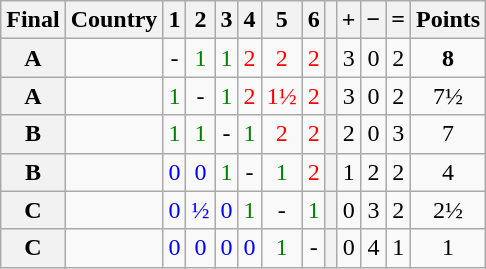<table class="wikitable" style="text-align:center">
<tr>
<th>Final</th>
<th>Country</th>
<th>1</th>
<th>2</th>
<th>3</th>
<th>4</th>
<th>5</th>
<th>6</th>
<th></th>
<th>+</th>
<th>−</th>
<th>=</th>
<th>Points</th>
</tr>
<tr>
<th>A</th>
<td style="text-align: left"></td>
<td>-</td>
<td style="color:green;">1</td>
<td style="color:green;">1</td>
<td style="color:red;">2</td>
<td style="color:red;">2</td>
<td style="color:red;">2</td>
<th></th>
<td>3</td>
<td>0</td>
<td>2</td>
<td><strong>8</strong></td>
</tr>
<tr>
<th>A</th>
<td style="text-align: left"></td>
<td style="color:green;">1</td>
<td>-</td>
<td style="color:green;">1</td>
<td style="color:red;">2</td>
<td style="color:red;">1½</td>
<td style="color:red;">2</td>
<th></th>
<td>3</td>
<td>0</td>
<td>2</td>
<td>7½</td>
</tr>
<tr>
<th>B</th>
<td style="text-align: left"></td>
<td style="color:green;">1</td>
<td style="color:green;">1</td>
<td>-</td>
<td style="color:green;">1</td>
<td style="color:red;">2</td>
<td style="color:red;">2</td>
<th></th>
<td>2</td>
<td>0</td>
<td>3</td>
<td>7</td>
</tr>
<tr>
<th>B</th>
<td style="text-align: left"></td>
<td style="color:blue;">0</td>
<td style="color:blue;">0</td>
<td style="color:green;">1</td>
<td>-</td>
<td style="color:green;">1</td>
<td style="color:red;">2</td>
<th></th>
<td>1</td>
<td>2</td>
<td>2</td>
<td>4</td>
</tr>
<tr>
<th>C</th>
<td style="text-align: left"></td>
<td style="color:blue;">0</td>
<td style="color:blue;">½</td>
<td style="color:blue;">0</td>
<td style="color:green;">1</td>
<td>-</td>
<td style="color:green;">1</td>
<th></th>
<td>0</td>
<td>3</td>
<td>2</td>
<td>2½</td>
</tr>
<tr>
<th>C</th>
<td style="text-align: left"></td>
<td style="color:blue;">0</td>
<td style="color:blue;">0</td>
<td style="color:blue;">0</td>
<td style="color:blue;">0</td>
<td style="color:green;">1</td>
<td>-</td>
<th></th>
<td>0</td>
<td>4</td>
<td>1</td>
<td>1</td>
</tr>
</table>
